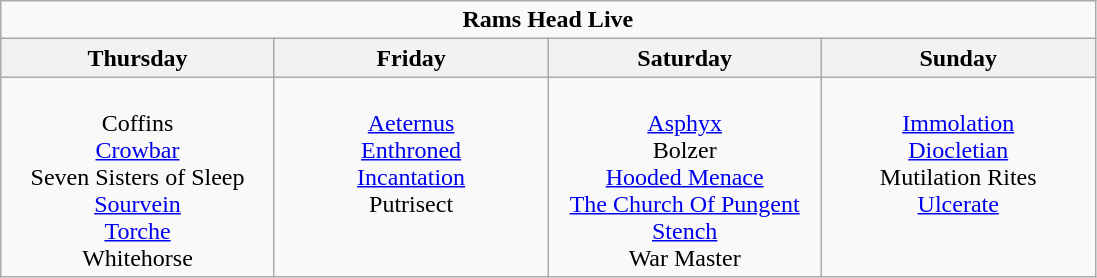<table class="wikitable">
<tr>
<td colspan="4" align="center"><strong>Rams Head Live</strong></td>
</tr>
<tr>
<th>Thursday</th>
<th>Friday</th>
<th>Saturday</th>
<th>Sunday</th>
</tr>
<tr>
<td valign="top" align="center" width=175><br>Coffins<br>
<a href='#'>Crowbar</a><br>
Seven Sisters of Sleep<br>
<a href='#'>Sourvein</a><br>
<a href='#'>Torche</a><br>
Whitehorse<br></td>
<td valign="top" align="center" width=175><br><a href='#'>Aeternus</a><br>
<a href='#'>Enthroned</a><br>
<a href='#'>Incantation</a><br>
Putrisect<br></td>
<td valign="top" align="center" width=175><br><a href='#'>Asphyx</a><br>
Bolzer<br><a href='#'>Hooded Menace</a><br>
<a href='#'>The Church Of Pungent Stench</a><br>
War Master<br></td>
<td valign="top" align="center" width=175><br><a href='#'>Immolation</a><br>
<a href='#'>Diocletian</a><br>
Mutilation Rites<br>
<a href='#'>Ulcerate</a><br></td>
</tr>
</table>
